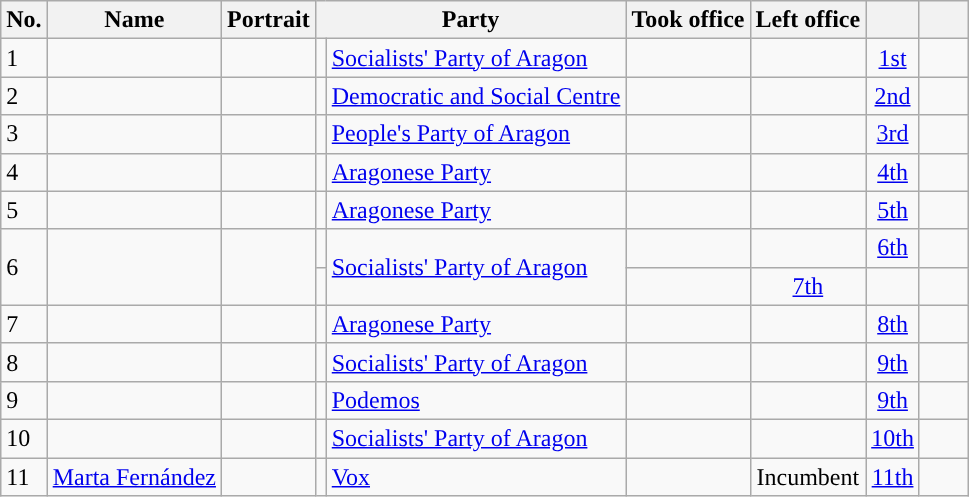<table class="wikitable plainrowheaders sortable" style="text-align:left;">
<tr>
<th scope=col>No.</th>
<th scope=col>Name</th>
<th scope=col class=unsortable>Portrait</th>
<th scope=col colspan="2">Party</th>
<th scope=col>Took office</th>
<th scope=col>Left office</th>
<th scope=col></th>
<th scope=col width=25px class=unsortable></th>
</tr>
<tr>
<td>1</td>
<td style="white-space: nowrap;"></td>
<td align=center></td>
<td !align="center" style="background:"></td>
<td><a href='#'>Socialists' Party of Aragon</a></td>
<td align=center></td>
<td align=center></td>
<td align=center><a href='#'>1st</a></td>
<td align=center></td>
</tr>
<tr>
<td>2</td>
<td style="white-space: nowrap;"></td>
<td align=center></td>
<td !align="center" style="background:"></td>
<td><a href='#'>Democratic and Social Centre</a></td>
<td align=center></td>
<td align=center></td>
<td align=center><a href='#'>2nd</a></td>
<td align=center></td>
</tr>
<tr>
<td>3</td>
<td style="white-space: nowrap;"></td>
<td align=center></td>
<td !align="center" style="background:"></td>
<td><a href='#'>People's Party of Aragon</a></td>
<td align=center></td>
<td align=center></td>
<td align=center><a href='#'>3rd</a></td>
<td align=center></td>
</tr>
<tr>
<td>4</td>
<td style="white-space: nowrap;"></td>
<td align=center></td>
<td !align="center" style="background:"></td>
<td><a href='#'>Aragonese Party</a></td>
<td align=center></td>
<td align=center></td>
<td align=center><a href='#'>4th</a></td>
<td align=center></td>
</tr>
<tr>
<td>5</td>
<td style="white-space: nowrap;"></td>
<td align=center></td>
<td !align="center" style="background:"></td>
<td><a href='#'>Aragonese Party</a></td>
<td align=center></td>
<td align=center></td>
<td align=center><a href='#'>5th</a></td>
<td align=center></td>
</tr>
<tr>
<td rowspan=2>6</td>
<td style="white-space: nowrap;" rowspan=2></td>
<td align=center rowspan=2></td>
<td !align="center" style="background:"></td>
<td rowspan=2><a href='#'>Socialists' Party of Aragon</a></td>
<td align=center></td>
<td align=center></td>
<td align=center><a href='#'>6th</a></td>
<td align=center></td>
</tr>
<tr>
<td align=center></td>
<td align=center></td>
<td align=center><a href='#'>7th</a></td>
<td align=center></td>
</tr>
<tr>
<td>7</td>
<td style="white-space: nowrap;"></td>
<td align=center></td>
<td !align="center" style="background:"></td>
<td><a href='#'>Aragonese Party</a></td>
<td align=center></td>
<td align=center></td>
<td align=center><a href='#'>8th</a></td>
<td align=center></td>
</tr>
<tr>
<td>8</td>
<td style="white-space: nowrap;"></td>
<td align=center></td>
<td !align="center" style="background:"></td>
<td><a href='#'>Socialists' Party of Aragon</a></td>
<td align=center></td>
<td align=center></td>
<td align=center><a href='#'>9th</a></td>
<td align=center></td>
</tr>
<tr>
<td>9</td>
<td style="white-space: nowrap;"></td>
<td align=center></td>
<td !align="center" style="background:"></td>
<td><a href='#'>Podemos</a></td>
<td align=center></td>
<td align=center></td>
<td align=center><a href='#'>9th</a></td>
<td align=center></td>
</tr>
<tr>
<td>10</td>
<td style="white-space: nowrap;"></td>
<td align=center></td>
<td !align="center" style="background:"></td>
<td><a href='#'>Socialists' Party of Aragon</a></td>
<td align=center></td>
<td></td>
<td align="center"><a href='#'>10th</a></td>
<td align=center></td>
</tr>
<tr>
<td>11</td>
<td><a href='#'>Marta Fernández</a></td>
<td align="center"></td>
<td></td>
<td><a href='#'>Vox</a></td>
<td align="center"></td>
<td align="center">Incumbent</td>
<td align="center"><a href='#'>11th</a></td>
<td align="center"></td>
</tr>
</table>
